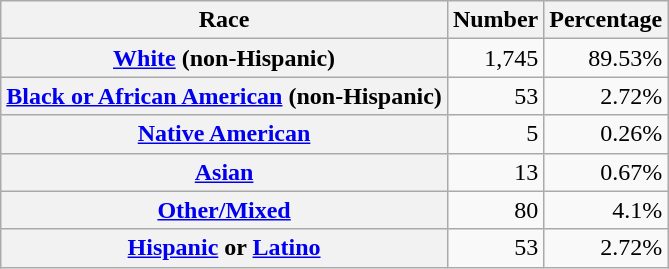<table class="wikitable" style="text-align:right">
<tr>
<th scope="col">Race</th>
<th scope="col">Number</th>
<th scope="col">Percentage</th>
</tr>
<tr>
<th scope="row"><a href='#'>White</a> (non-Hispanic)</th>
<td>1,745</td>
<td>89.53%</td>
</tr>
<tr>
<th scope="row"><a href='#'>Black or African American</a> (non-Hispanic)</th>
<td>53</td>
<td>2.72%</td>
</tr>
<tr>
<th scope="row"><a href='#'>Native American</a></th>
<td>5</td>
<td>0.26%</td>
</tr>
<tr>
<th scope="row"><a href='#'>Asian</a></th>
<td>13</td>
<td>0.67%</td>
</tr>
<tr>
<th scope="row"><a href='#'>Other/Mixed</a></th>
<td>80</td>
<td>4.1%</td>
</tr>
<tr>
<th scope="row"><a href='#'>Hispanic</a> or <a href='#'>Latino</a></th>
<td>53</td>
<td>2.72%</td>
</tr>
</table>
